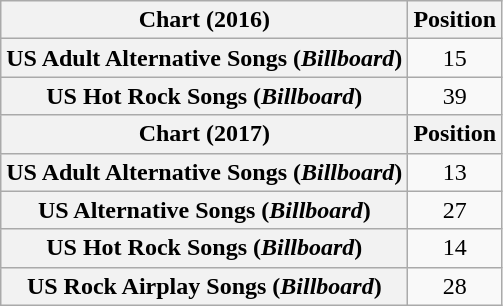<table class="wikitable sortable plainrowheaders" style="text-align:center">
<tr>
<th scope="col">Chart (2016)</th>
<th scope="col">Position</th>
</tr>
<tr>
<th scope="row">US Adult Alternative Songs (<em>Billboard</em>)</th>
<td>15</td>
</tr>
<tr>
<th scope="row">US Hot Rock Songs (<em>Billboard</em>)</th>
<td>39</td>
</tr>
<tr>
<th scope="col">Chart (2017)</th>
<th scope="col">Position</th>
</tr>
<tr>
<th scope="row">US Adult Alternative Songs (<em>Billboard</em>)</th>
<td>13</td>
</tr>
<tr>
<th scope="row">US Alternative Songs (<em>Billboard</em>)</th>
<td>27</td>
</tr>
<tr>
<th scope="row">US Hot Rock Songs (<em>Billboard</em>)</th>
<td>14</td>
</tr>
<tr>
<th scope="row">US Rock Airplay Songs (<em>Billboard</em>)</th>
<td>28</td>
</tr>
</table>
